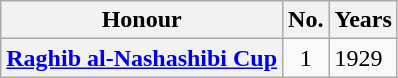<table class="wikitable plainrowheaders">
<tr>
<th scope=col>Honour</th>
<th scope=col>No.</th>
<th scope=col>Years</th>
</tr>
<tr>
<th scope=row><a href='#'>Raghib al-Nashashibi Cup</a></th>
<td align=center>1</td>
<td>1929</td>
</tr>
</table>
